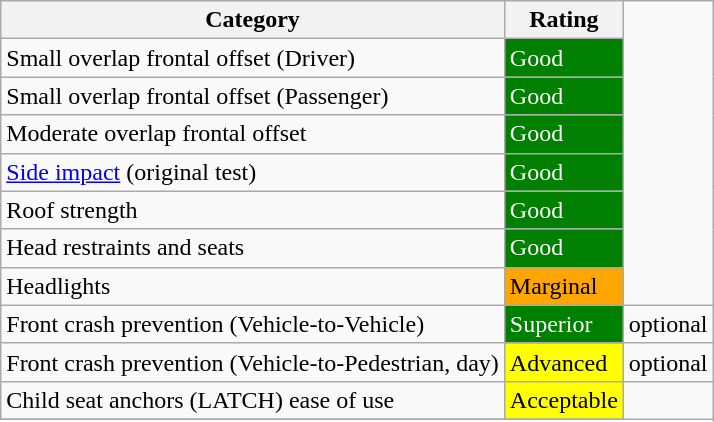<table class="wikitable">
<tr>
<th>Category</th>
<th>Rating</th>
</tr>
<tr>
<td>Small overlap frontal offset (Driver)</td>
<td style="background: green; color: white">Good</td>
</tr>
<tr>
<td>Small overlap frontal offset (Passenger)</td>
<td style="background: green; color: white">Good</td>
</tr>
<tr>
<td>Moderate overlap frontal offset</td>
<td style="background: green; color: white">Good</td>
</tr>
<tr>
<td><a href='#'>Side impact</a> (original test)</td>
<td style="background: green; color: white">Good</td>
</tr>
<tr>
<td>Roof strength</td>
<td style="background: green; color: white">Good</td>
</tr>
<tr>
<td>Head restraints and seats</td>
<td style="background: green; color: white">Good</td>
</tr>
<tr>
<td>Headlights</td>
<td style="background:orange;">Marginal</td>
</tr>
<tr>
<td>Front crash prevention (Vehicle-to-Vehicle)</td>
<td style="color:white;background: green">Superior</td>
<td>optional</td>
</tr>
<tr>
<td>Front crash prevention (Vehicle-to-Pedestrian, day)</td>
<td style="background: yellow">Advanced</td>
<td>optional</td>
</tr>
<tr>
<td>Child seat anchors (LATCH) ease of use</td>
<td style="background: yellow">Acceptable</td>
</tr>
<tr>
</tr>
</table>
